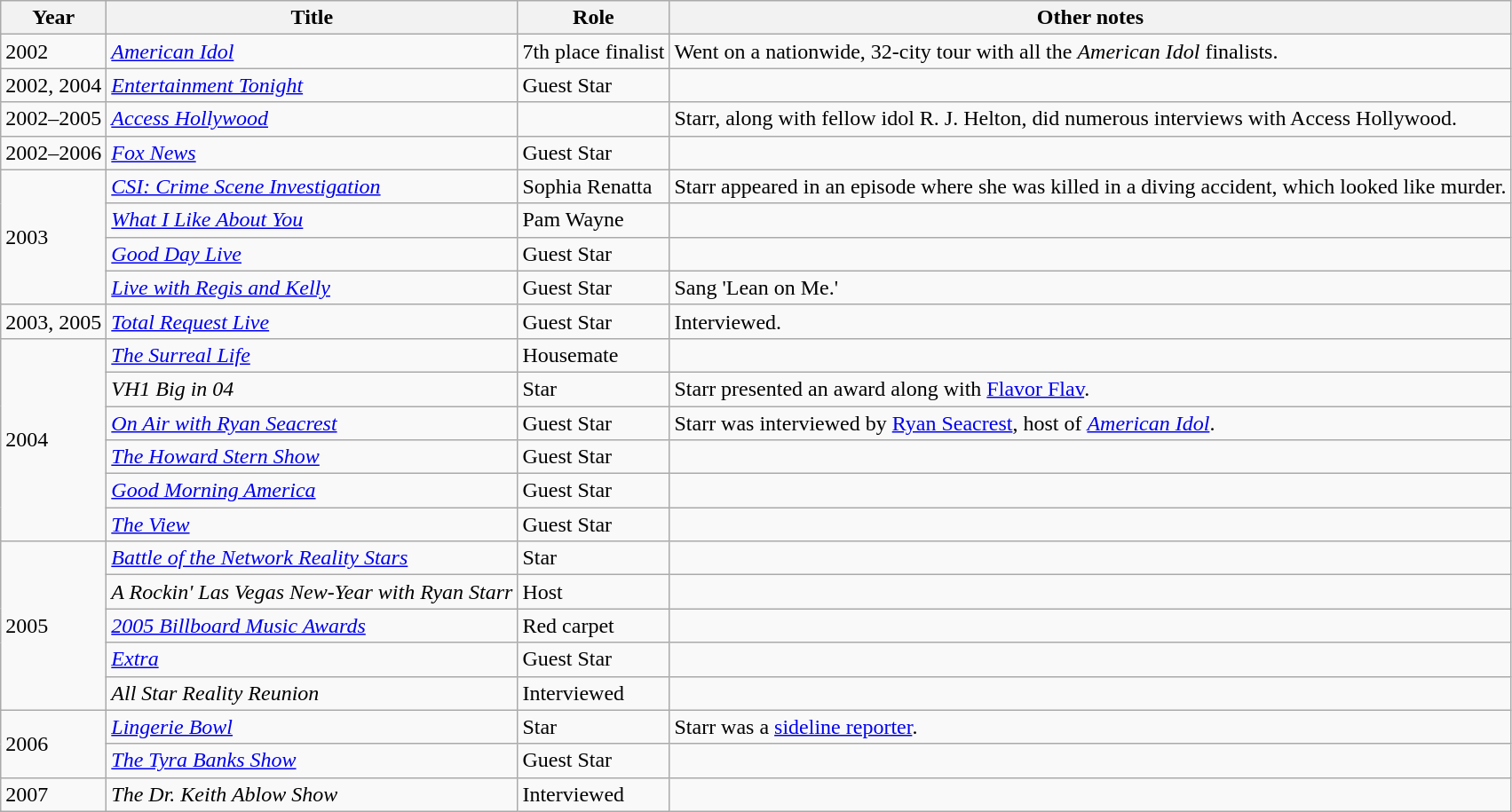<table class="wikitable">
<tr>
<th>Year</th>
<th>Title</th>
<th>Role</th>
<th>Other notes</th>
</tr>
<tr>
<td>2002</td>
<td><em><a href='#'>American Idol</a></em></td>
<td>7th place finalist</td>
<td>Went on a nationwide, 32-city tour with all the <em>American Idol</em> finalists.</td>
</tr>
<tr>
<td>2002, 2004</td>
<td><em><a href='#'>Entertainment Tonight</a></em></td>
<td>Guest Star</td>
<td></td>
</tr>
<tr>
<td>2002–2005</td>
<td><em><a href='#'>Access Hollywood</a></em></td>
<td></td>
<td>Starr, along with fellow idol R. J. Helton, did numerous interviews with Access Hollywood.</td>
</tr>
<tr>
<td>2002–2006</td>
<td><em><a href='#'>Fox News</a></em></td>
<td>Guest Star</td>
<td></td>
</tr>
<tr>
<td rowspan="4">2003</td>
<td><em><a href='#'>CSI: Crime Scene Investigation</a></em></td>
<td>Sophia Renatta</td>
<td>Starr appeared in an episode where she was killed in a diving accident, which looked like murder.</td>
</tr>
<tr>
<td><em><a href='#'>What I Like About You</a></em></td>
<td>Pam Wayne</td>
<td></td>
</tr>
<tr>
<td><em><a href='#'>Good Day Live</a></em></td>
<td>Guest Star</td>
<td></td>
</tr>
<tr>
<td><em><a href='#'>Live with Regis and Kelly</a></em></td>
<td>Guest Star</td>
<td>Sang 'Lean on Me.'</td>
</tr>
<tr>
<td>2003, 2005</td>
<td><em><a href='#'>Total Request Live</a></em></td>
<td>Guest Star</td>
<td>Interviewed.</td>
</tr>
<tr>
<td rowspan="6">2004</td>
<td><em><a href='#'>The Surreal Life</a></em></td>
<td>Housemate</td>
<td></td>
</tr>
<tr>
<td><em>VH1 Big in 04</em></td>
<td>Star</td>
<td>Starr presented an award along with <a href='#'>Flavor Flav</a>.</td>
</tr>
<tr>
<td><em><a href='#'>On Air with Ryan Seacrest</a></em></td>
<td>Guest Star</td>
<td>Starr was interviewed by <a href='#'>Ryan Seacrest</a>, host of <em><a href='#'>American Idol</a></em>.</td>
</tr>
<tr>
<td><em><a href='#'>The Howard Stern Show</a></em></td>
<td>Guest Star</td>
<td></td>
</tr>
<tr>
<td><em><a href='#'>Good Morning America</a></em></td>
<td>Guest Star</td>
<td></td>
</tr>
<tr>
<td><em><a href='#'>The View</a></em></td>
<td>Guest Star</td>
<td></td>
</tr>
<tr>
<td rowspan="5">2005</td>
<td><em><a href='#'>Battle of the Network Reality Stars</a></em></td>
<td>Star</td>
<td></td>
</tr>
<tr>
<td><em>A Rockin' Las Vegas New-Year with Ryan Starr</em></td>
<td>Host</td>
<td></td>
</tr>
<tr>
<td><em><a href='#'>2005 Billboard Music Awards</a></em></td>
<td>Red carpet</td>
<td></td>
</tr>
<tr>
<td><em><a href='#'>Extra</a></em></td>
<td>Guest Star</td>
<td></td>
</tr>
<tr>
<td><em>All Star Reality Reunion</em></td>
<td>Interviewed</td>
<td></td>
</tr>
<tr>
<td rowspan="2">2006</td>
<td><em><a href='#'>Lingerie Bowl</a></em></td>
<td>Star</td>
<td>Starr was a <a href='#'>sideline reporter</a>.</td>
</tr>
<tr>
<td><em><a href='#'>The Tyra Banks Show</a></em></td>
<td>Guest Star</td>
<td></td>
</tr>
<tr>
<td>2007</td>
<td><em>The Dr. Keith Ablow Show</em></td>
<td>Interviewed</td>
<td></td>
</tr>
</table>
